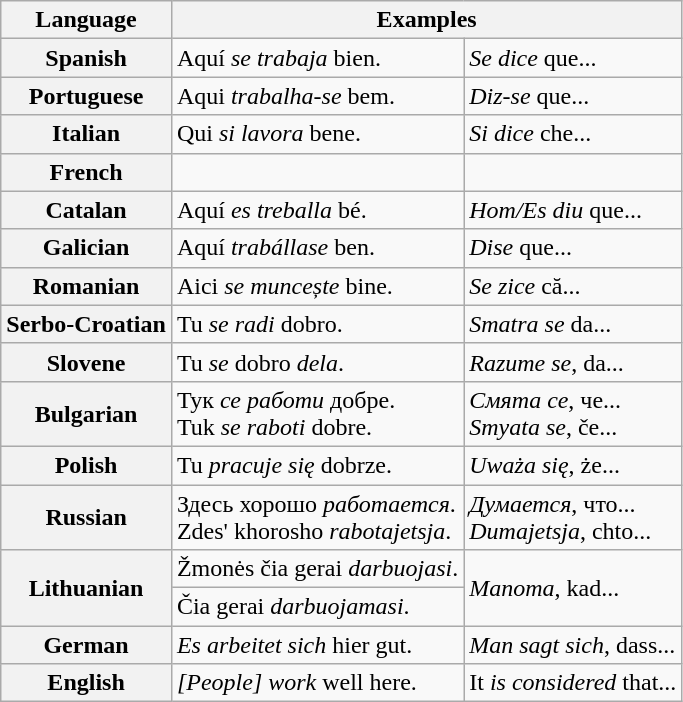<table class="wikitable">
<tr>
<th>Language</th>
<th colspan=2>Examples</th>
</tr>
<tr>
<th>Spanish</th>
<td>Aquí <em>se trabaja</em> bien.</td>
<td><em>Se dice</em> que...</td>
</tr>
<tr>
<th>Portuguese</th>
<td>Aqui <em>trabalha-se</em> bem.</td>
<td><em>Diz-se</em> que...</td>
</tr>
<tr>
<th>Italian</th>
<td>Qui <em>si lavora</em> bene.</td>
<td><em>Si dice</em> che...</td>
</tr>
<tr>
<th>French</th>
<td></td>
<td></td>
</tr>
<tr>
<th>Catalan</th>
<td>Aquí <em>es treballa</em> bé.</td>
<td><em>Hom/Es diu</em> que...</td>
</tr>
<tr>
<th>Galician</th>
<td>Aquí <em>trabállase</em> ben.</td>
<td><em>Dise</em> que...</td>
</tr>
<tr>
<th>Romanian</th>
<td>Aici <em>se muncește</em> bine.</td>
<td><em>Se zice</em> că...</td>
</tr>
<tr>
<th>Serbo-Croatian</th>
<td>Tu <em>se radi</em> dobro.</td>
<td><em>Smatra se</em> da...</td>
</tr>
<tr>
<th>Slovene</th>
<td>Tu <em>se</em> dobro <em>dela</em>.</td>
<td><em>Razume se</em>, da...</td>
</tr>
<tr>
<th>Bulgarian</th>
<td>Тук <em>се работи</em> добре.<br>Tuk <em>se raboti</em> dobre.</td>
<td><em>Смята се</em>, че...<br><em>Smyata se</em>, če...</td>
</tr>
<tr>
<th>Polish</th>
<td>Tu <em>pracuje się</em> dobrze.</td>
<td><em>Uważa się</em>, że...</td>
</tr>
<tr>
<th>Russian</th>
<td>Здесь хорошо <em>работается</em>.<br>Zdes' khorosho <em>rabotajetsja</em>.</td>
<td><em>Думается</em>, что...<br><em>Dumajetsja</em>, chto...</td>
</tr>
<tr>
<th rowspan="2">Lithuanian</th>
<td>Žmonės čia gerai <em>darbuojasi</em>.</td>
<td rowspan="2"><em>Manoma</em>, kad...</td>
</tr>
<tr>
<td>Čia gerai <em>darbuojamasi</em>.</td>
</tr>
<tr>
<th>German</th>
<td><em>Es arbeitet sich</em> hier gut.</td>
<td><em>Man sagt sich</em>, dass...</td>
</tr>
<tr>
<th>English</th>
<td><em>[People] work</em> well here.</td>
<td>It <em>is considered</em> that...</td>
</tr>
</table>
